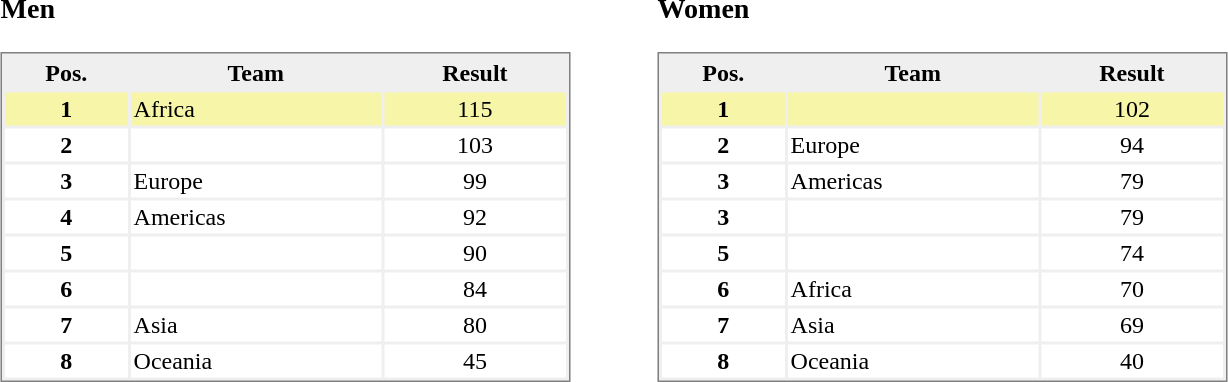<table>
<tr>
<td valign="top"><br><h3>Men</h3><table style="border-style:solid;border-width:1px;border-color:#808080;background-color:#EFEFEF" cellspacing="2" cellpadding="2" width="380px">
<tr bgcolor="#EFEFEF">
<th>Pos.</th>
<th>Team</th>
<th>Result</th>
</tr>
<tr align="center" valign="top" bgcolor="#F7F6A8">
<th>1</th>
<td align="left">Africa</td>
<td>115</td>
</tr>
<tr align="center" valign="top" bgcolor="#FFFFFF">
<th>2</th>
<td align="left"></td>
<td>103</td>
</tr>
<tr align="center" valign="top" bgcolor="#FFFFFF">
<th>3</th>
<td align="left">Europe</td>
<td>99</td>
</tr>
<tr align="center" valign="top" bgcolor="#FFFFFF">
<th>4</th>
<td align="left">Americas</td>
<td>92</td>
</tr>
<tr align="center" valign="top" bgcolor="#FFFFFF">
<th>5</th>
<td align="left"></td>
<td>90</td>
</tr>
<tr align="center" valign="top" bgcolor="#FFFFFF">
<th>6</th>
<td align="left"></td>
<td>84</td>
</tr>
<tr align="center" valign="top" bgcolor="#FFFFFF">
<th>7</th>
<td align="left">Asia</td>
<td>80</td>
</tr>
<tr align="center" valign="top" bgcolor="#FFFFFF">
<th>8</th>
<td align="left">Oceania</td>
<td>45</td>
</tr>
</table>
</td>
<td width="50"> </td>
<td valign="top"><br><h3>Women</h3><table style="border-style:solid;border-width:1px;border-color:#808080;background-color:#EFEFEF" cellspacing="2" cellpadding="2" width="380px">
<tr bgcolor="#EFEFEF">
<th>Pos.</th>
<th>Team</th>
<th>Result</th>
</tr>
<tr align="center" valign="top" bgcolor="#F7F6A8">
<th>1</th>
<td align="left"></td>
<td>102</td>
</tr>
<tr align="center" valign="top" bgcolor="#FFFFFF">
<th>2</th>
<td align="left">Europe</td>
<td>94</td>
</tr>
<tr align="center" valign="top" bgcolor="#FFFFFF">
<th>3</th>
<td align="left">Americas</td>
<td>79</td>
</tr>
<tr align="center" valign="top" bgcolor="#FFFFFF">
<th>3</th>
<td align="left"></td>
<td>79</td>
</tr>
<tr align="center" valign="top" bgcolor="#FFFFFF">
<th>5</th>
<td align="left"></td>
<td>74</td>
</tr>
<tr align="center" valign="top" bgcolor="#FFFFFF">
<th>6</th>
<td align="left">Africa</td>
<td>70</td>
</tr>
<tr align="center" valign="top" bgcolor="#FFFFFF">
<th>7</th>
<td align="left">Asia</td>
<td>69</td>
</tr>
<tr align="center" valign="top" bgcolor="#FFFFFF">
<th>8</th>
<td align="left">Oceania</td>
<td>40</td>
</tr>
</table>
</td>
</tr>
</table>
